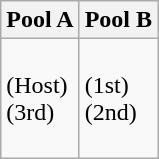<table class="wikitable">
<tr>
<th width=50%>Pool A</th>
<th width=50%>Pool B</th>
</tr>
<tr>
<td><br> (Host)<br>
 (3rd)<br>
<br>
</td>
<td><br> (1st)<br>
 (2nd)<br>
<br>
</td>
</tr>
</table>
